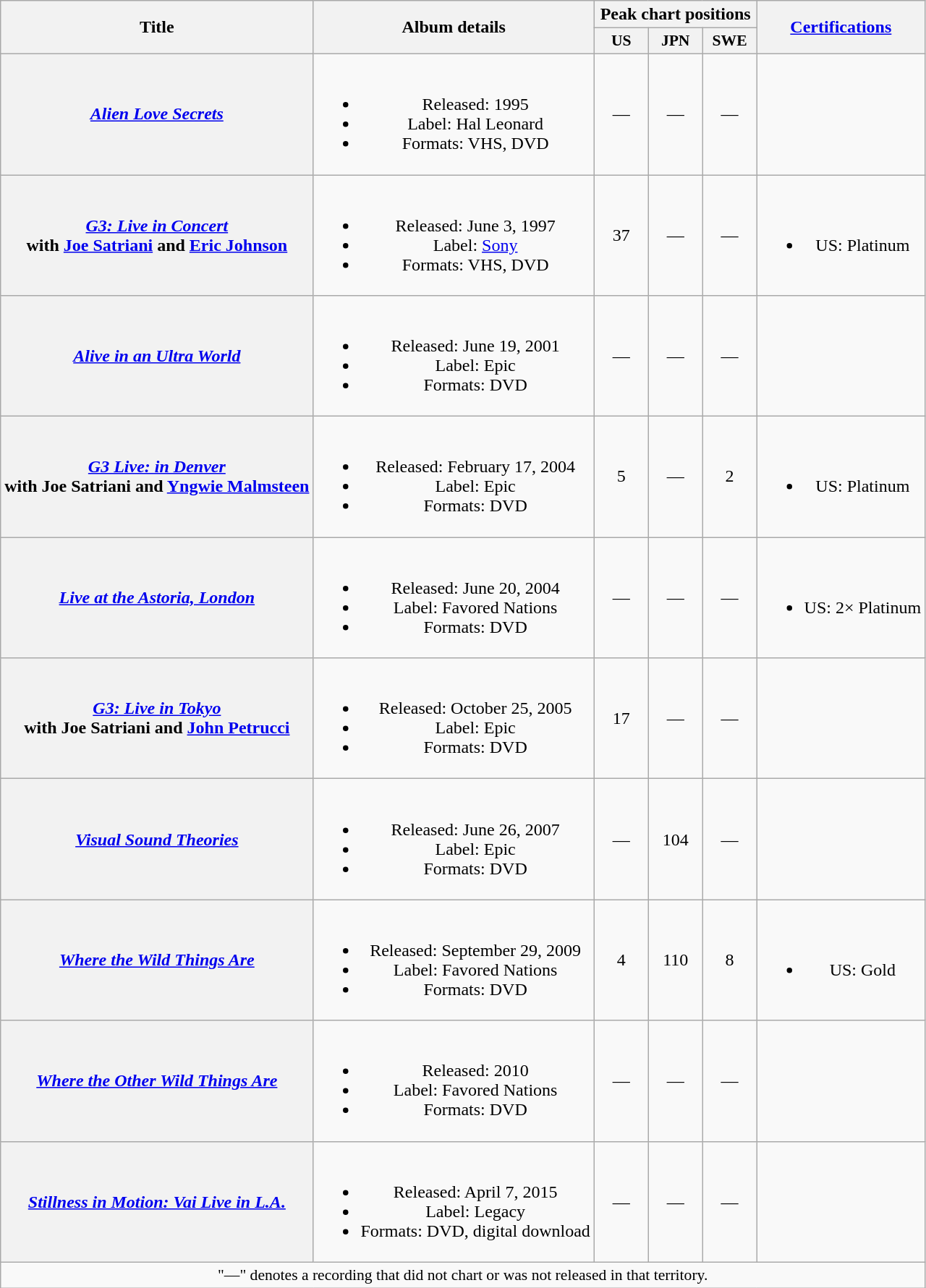<table class="wikitable plainrowheaders" style="text-align:center;">
<tr>
<th scope="col" rowspan="2">Title</th>
<th scope="col" rowspan="2">Album details</th>
<th scope="col" colspan="3">Peak chart positions</th>
<th scope="col" rowspan="2"><a href='#'>Certifications</a></th>
</tr>
<tr>
<th scope="col" style="width:3em;font-size:90%;">US<br></th>
<th scope="col" style="width:3em;font-size:90%;">JPN<br></th>
<th scope="col" style="width:3em;font-size:90%;">SWE<br></th>
</tr>
<tr>
<th scope="row"><em><a href='#'>Alien Love Secrets</a></em></th>
<td><br><ul><li>Released: 1995</li><li>Label: Hal Leonard</li><li>Formats: VHS, DVD</li></ul></td>
<td>—</td>
<td>—</td>
<td>—</td>
<td></td>
</tr>
<tr>
<th scope="row"><em><a href='#'>G3: Live in Concert</a></em><br>with <a href='#'>Joe Satriani</a> and <a href='#'>Eric Johnson</a></th>
<td><br><ul><li>Released: June 3, 1997</li><li>Label: <a href='#'>Sony</a></li><li>Formats: VHS, DVD</li></ul></td>
<td>37</td>
<td>—</td>
<td>—</td>
<td><br><ul><li>US: Platinum</li></ul></td>
</tr>
<tr>
<th scope="row"><em><a href='#'>Alive in an Ultra World</a></em></th>
<td><br><ul><li>Released: June 19, 2001</li><li>Label: Epic</li><li>Formats: DVD</li></ul></td>
<td>—</td>
<td>—</td>
<td>—</td>
<td></td>
</tr>
<tr>
<th scope="row"><em><a href='#'>G3 Live: in Denver</a></em><br>with Joe Satriani and <a href='#'>Yngwie Malmsteen</a></th>
<td><br><ul><li>Released: February 17, 2004</li><li>Label: Epic</li><li>Formats: DVD</li></ul></td>
<td>5</td>
<td>—</td>
<td>2</td>
<td><br><ul><li>US: Platinum</li></ul></td>
</tr>
<tr>
<th scope="row"><em><a href='#'>Live at the Astoria, London</a></em></th>
<td><br><ul><li>Released: June 20, 2004</li><li>Label: Favored Nations</li><li>Formats: DVD</li></ul></td>
<td>—</td>
<td>—</td>
<td>—</td>
<td><br><ul><li>US: 2× Platinum</li></ul></td>
</tr>
<tr>
<th scope="row"><em><a href='#'>G3: Live in Tokyo</a></em><br>with Joe Satriani and <a href='#'>John Petrucci</a></th>
<td><br><ul><li>Released: October 25, 2005</li><li>Label: Epic</li><li>Formats: DVD</li></ul></td>
<td>17</td>
<td>—</td>
<td>—</td>
<td></td>
</tr>
<tr>
<th scope="row"><em><a href='#'>Visual Sound Theories</a></em></th>
<td><br><ul><li>Released: June 26, 2007</li><li>Label: Epic</li><li>Formats: DVD</li></ul></td>
<td>—</td>
<td>104</td>
<td>—</td>
<td></td>
</tr>
<tr>
<th scope="row"><em><a href='#'>Where the Wild Things Are</a></em></th>
<td><br><ul><li>Released: September 29, 2009</li><li>Label: Favored Nations</li><li>Formats: DVD</li></ul></td>
<td>4</td>
<td>110</td>
<td>8</td>
<td><br><ul><li>US: Gold</li></ul></td>
</tr>
<tr>
<th scope="row"><em><a href='#'>Where the Other Wild Things Are</a></em></th>
<td><br><ul><li>Released: 2010</li><li>Label: Favored Nations</li><li>Formats: DVD</li></ul></td>
<td>—</td>
<td>—</td>
<td>—</td>
<td></td>
</tr>
<tr>
<th scope="row"><em><a href='#'>Stillness in Motion: Vai Live in L.A.</a></em></th>
<td><br><ul><li>Released: April 7, 2015</li><li>Label: Legacy</li><li>Formats: DVD, digital download</li></ul></td>
<td>—</td>
<td>—</td>
<td>—</td>
<td></td>
</tr>
<tr>
<td colspan="20" style="font-size:90%">"—" denotes a recording that did not chart or was not released in that territory.</td>
</tr>
</table>
